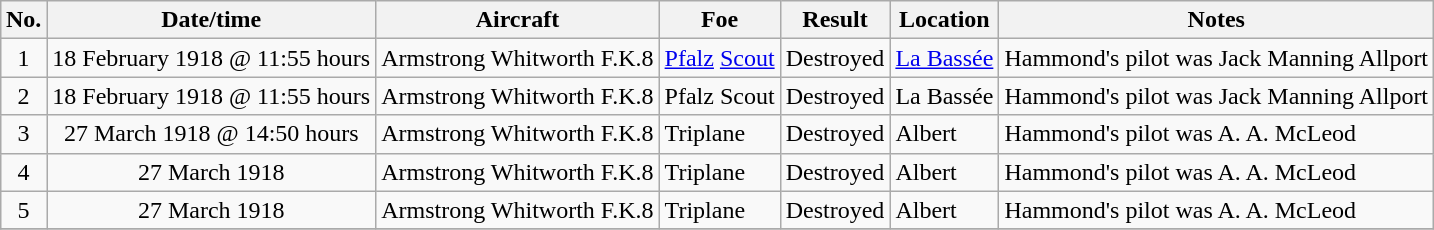<table class="wikitable" border="1" style="margin: 1em auto 1em auto">
<tr>
<th>No.</th>
<th>Date/time</th>
<th>Aircraft</th>
<th>Foe</th>
<th>Result</th>
<th>Location</th>
<th>Notes</th>
</tr>
<tr>
<td align="center">1</td>
<td align="center">18 February 1918 @ 11:55 hours</td>
<td>Armstrong Whitworth F.K.8</td>
<td><a href='#'>Pfalz</a> <a href='#'>Scout</a></td>
<td>Destroyed</td>
<td><a href='#'>La Bassée</a></td>
<td>Hammond's pilot was Jack Manning Allport</td>
</tr>
<tr>
<td align="center">2</td>
<td align="center">18 February 1918 @ 11:55 hours</td>
<td>Armstrong Whitworth F.K.8</td>
<td>Pfalz Scout</td>
<td>Destroyed</td>
<td>La Bassée</td>
<td>Hammond's pilot was Jack Manning Allport</td>
</tr>
<tr>
<td align="center">3</td>
<td align="center">27 March 1918 @ 14:50 hours</td>
<td>Armstrong Whitworth F.K.8</td>
<td>Triplane</td>
<td>Destroyed</td>
<td>Albert</td>
<td>Hammond's pilot was A. A. McLeod</td>
</tr>
<tr>
<td align="center">4</td>
<td align="center">27 March 1918</td>
<td>Armstrong Whitworth F.K.8</td>
<td>Triplane</td>
<td>Destroyed</td>
<td>Albert</td>
<td>Hammond's pilot was A. A. McLeod</td>
</tr>
<tr>
<td align="center">5</td>
<td align="center">27 March 1918</td>
<td>Armstrong Whitworth F.K.8</td>
<td>Triplane</td>
<td>Destroyed</td>
<td>Albert</td>
<td>Hammond's pilot was A. A. McLeod</td>
</tr>
<tr>
</tr>
</table>
